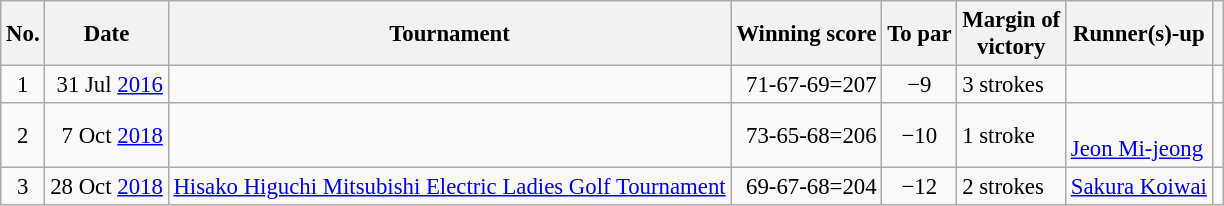<table class="wikitable" style="font-size:95%;">
<tr>
<th>No.</th>
<th>Date</th>
<th>Tournament</th>
<th>Winning score</th>
<th>To par</th>
<th>Margin of<br>victory</th>
<th>Runner(s)-up</th>
<th></th>
</tr>
<tr>
<td align=center>1</td>
<td align=right>31 Jul <a href='#'>2016</a></td>
<td></td>
<td align=right>71-67-69=207</td>
<td align=center>−9</td>
<td>3 strokes</td>
<td> </td>
<td></td>
</tr>
<tr>
<td align=center>2</td>
<td align=right>7 Oct <a href='#'>2018</a></td>
<td></td>
<td align=right>73-65-68=206</td>
<td align=center>−10</td>
<td>1 stroke</td>
<td> <br> <a href='#'>Jeon Mi-jeong</a></td>
<td></td>
</tr>
<tr>
<td align=center>3</td>
<td align=right>28 Oct <a href='#'>2018</a></td>
<td><a href='#'>Hisako Higuchi Mitsubishi Electric Ladies Golf Tournament</a></td>
<td align=right>69-67-68=204</td>
<td align=center>−12</td>
<td>2 strokes</td>
<td> <a href='#'>Sakura Koiwai</a></td>
<td></td>
</tr>
</table>
